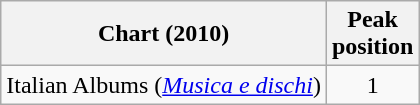<table class="wikitable plainrowheaders">
<tr>
<th scope="col">Chart (2010)</th>
<th scope="col">Peak<br>position</th>
</tr>
<tr>
<td>Italian Albums (<em><a href='#'>Musica e dischi</a></em>)</td>
<td align="center">1</td>
</tr>
</table>
